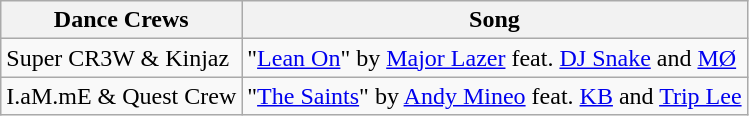<table class="wikitable">
<tr>
<th>Dance Crews</th>
<th>Song</th>
</tr>
<tr>
<td>Super CR3W & Kinjaz</td>
<td>"<a href='#'>Lean On</a>" by <a href='#'>Major Lazer</a> feat. <a href='#'>DJ Snake</a> and <a href='#'>MØ</a></td>
</tr>
<tr>
<td>I.aM.mE & Quest Crew</td>
<td>"<a href='#'>The Saints</a>" by <a href='#'>Andy Mineo</a> feat. <a href='#'>KB</a> and <a href='#'>Trip Lee</a></td>
</tr>
</table>
